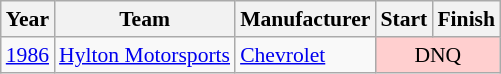<table class="wikitable" style="font-size: 90%;">
<tr>
<th>Year</th>
<th>Team</th>
<th>Manufacturer</th>
<th>Start</th>
<th>Finish</th>
</tr>
<tr>
<td><a href='#'>1986</a></td>
<td><a href='#'>Hylton Motorsports</a></td>
<td><a href='#'>Chevrolet</a></td>
<td align=center colspan=2 style="background:#FFCFCF;">DNQ</td>
</tr>
</table>
